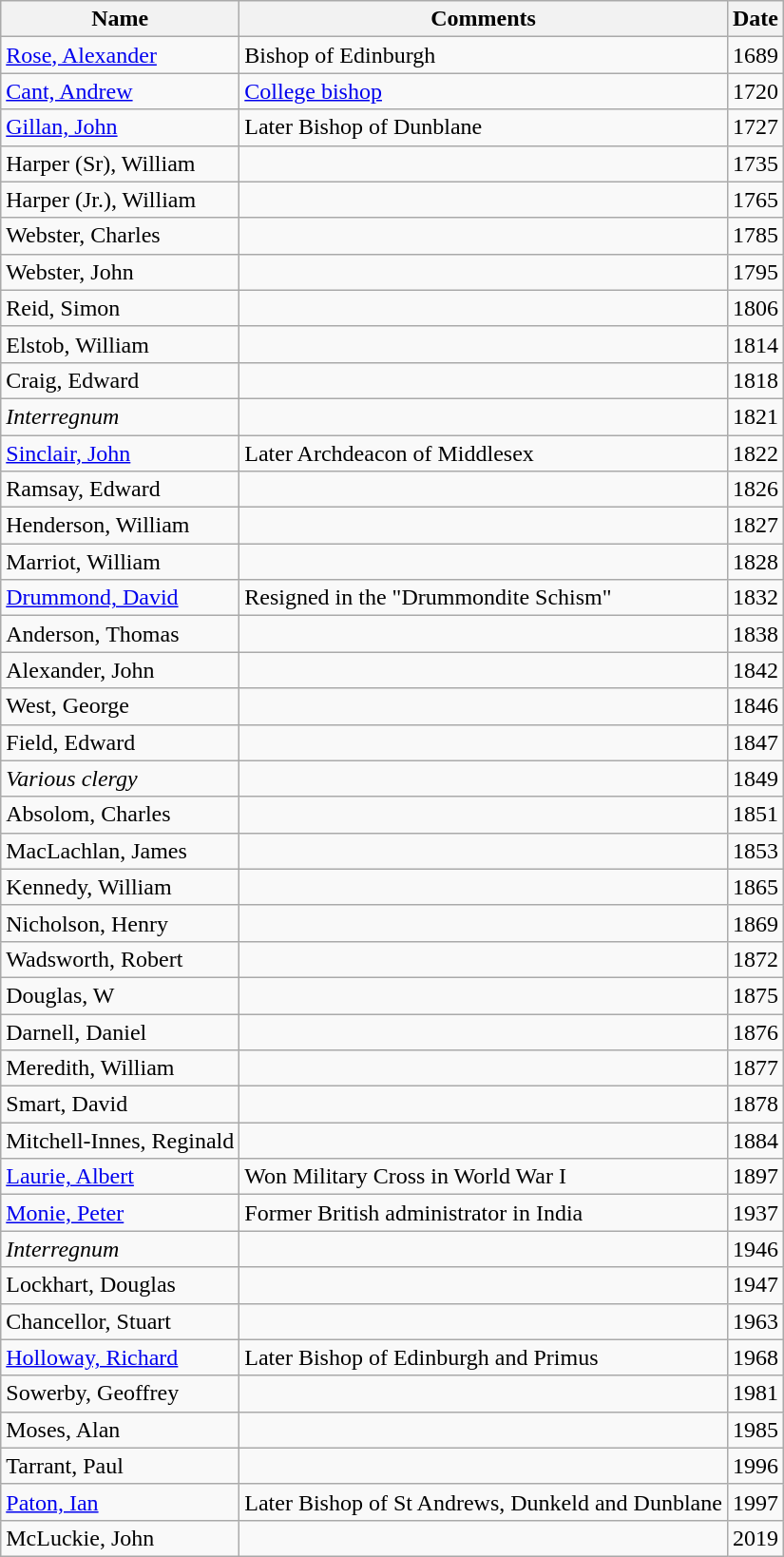<table class="wikitable sortable">
<tr>
<th>Name</th>
<th>Comments</th>
<th>Date</th>
</tr>
<tr>
<td><a href='#'>Rose, Alexander</a></td>
<td>Bishop of Edinburgh</td>
<td>1689</td>
</tr>
<tr>
<td><a href='#'>Cant, Andrew</a></td>
<td><a href='#'>College bishop</a></td>
<td>1720</td>
</tr>
<tr>
<td><a href='#'>Gillan, John</a></td>
<td>Later Bishop of Dunblane</td>
<td>1727</td>
</tr>
<tr>
<td>Harper (Sr), William</td>
<td></td>
<td>1735</td>
</tr>
<tr>
<td>Harper (Jr.), William</td>
<td></td>
<td>1765</td>
</tr>
<tr>
<td>Webster, Charles</td>
<td></td>
<td>1785</td>
</tr>
<tr>
<td>Webster, John</td>
<td></td>
<td>1795</td>
</tr>
<tr>
<td>Reid, Simon</td>
<td></td>
<td>1806</td>
</tr>
<tr>
<td>Elstob, William</td>
<td></td>
<td>1814</td>
</tr>
<tr>
<td>Craig, Edward</td>
<td></td>
<td>1818</td>
</tr>
<tr>
<td><em>Interregnum</em></td>
<td></td>
<td>1821</td>
</tr>
<tr>
<td><a href='#'>Sinclair, John</a></td>
<td>Later Archdeacon of Middlesex</td>
<td>1822</td>
</tr>
<tr>
<td>Ramsay, Edward</td>
<td></td>
<td>1826</td>
</tr>
<tr>
<td>Henderson, William</td>
<td></td>
<td>1827</td>
</tr>
<tr>
<td>Marriot, William</td>
<td></td>
<td>1828</td>
</tr>
<tr>
<td><a href='#'>Drummond, David</a></td>
<td>Resigned in the "Drummondite Schism"</td>
<td>1832</td>
</tr>
<tr>
<td>Anderson, Thomas</td>
<td></td>
<td>1838</td>
</tr>
<tr>
<td>Alexander, John</td>
<td></td>
<td>1842</td>
</tr>
<tr>
<td>West, George</td>
<td></td>
<td>1846</td>
</tr>
<tr>
<td>Field, Edward</td>
<td></td>
<td>1847</td>
</tr>
<tr>
<td><em>Various clergy</em></td>
<td></td>
<td>1849</td>
</tr>
<tr>
<td>Absolom, Charles</td>
<td></td>
<td>1851</td>
</tr>
<tr>
<td>MacLachlan, James</td>
<td></td>
<td>1853</td>
</tr>
<tr>
<td>Kennedy, William</td>
<td></td>
<td>1865</td>
</tr>
<tr>
<td>Nicholson, Henry</td>
<td></td>
<td>1869</td>
</tr>
<tr>
<td>Wadsworth, Robert</td>
<td></td>
<td>1872</td>
</tr>
<tr>
<td>Douglas, W</td>
<td></td>
<td>1875</td>
</tr>
<tr>
<td>Darnell, Daniel</td>
<td></td>
<td>1876</td>
</tr>
<tr>
<td>Meredith, William</td>
<td></td>
<td>1877</td>
</tr>
<tr>
<td>Smart, David</td>
<td></td>
<td>1878</td>
</tr>
<tr>
<td>Mitchell-Innes, Reginald</td>
<td></td>
<td>1884</td>
</tr>
<tr>
<td><a href='#'>Laurie, Albert</a></td>
<td>Won Military Cross in World War I</td>
<td>1897</td>
</tr>
<tr>
<td><a href='#'>Monie, Peter</a></td>
<td>Former British administrator in India</td>
<td>1937</td>
</tr>
<tr>
<td><em>Interregnum</em></td>
<td></td>
<td>1946</td>
</tr>
<tr>
<td>Lockhart, Douglas</td>
<td></td>
<td>1947</td>
</tr>
<tr>
<td>Chancellor, Stuart</td>
<td></td>
<td>1963</td>
</tr>
<tr>
<td><a href='#'>Holloway, Richard</a></td>
<td>Later Bishop of Edinburgh and Primus</td>
<td>1968</td>
</tr>
<tr>
<td>Sowerby, Geoffrey</td>
<td></td>
<td>1981</td>
</tr>
<tr>
<td>Moses, Alan</td>
<td></td>
<td>1985</td>
</tr>
<tr>
<td>Tarrant, Paul</td>
<td></td>
<td>1996</td>
</tr>
<tr>
<td><a href='#'>Paton, Ian</a></td>
<td>Later Bishop of St Andrews, Dunkeld and Dunblane</td>
<td>1997</td>
</tr>
<tr>
<td>McLuckie, John</td>
<td></td>
<td>2019</td>
</tr>
</table>
